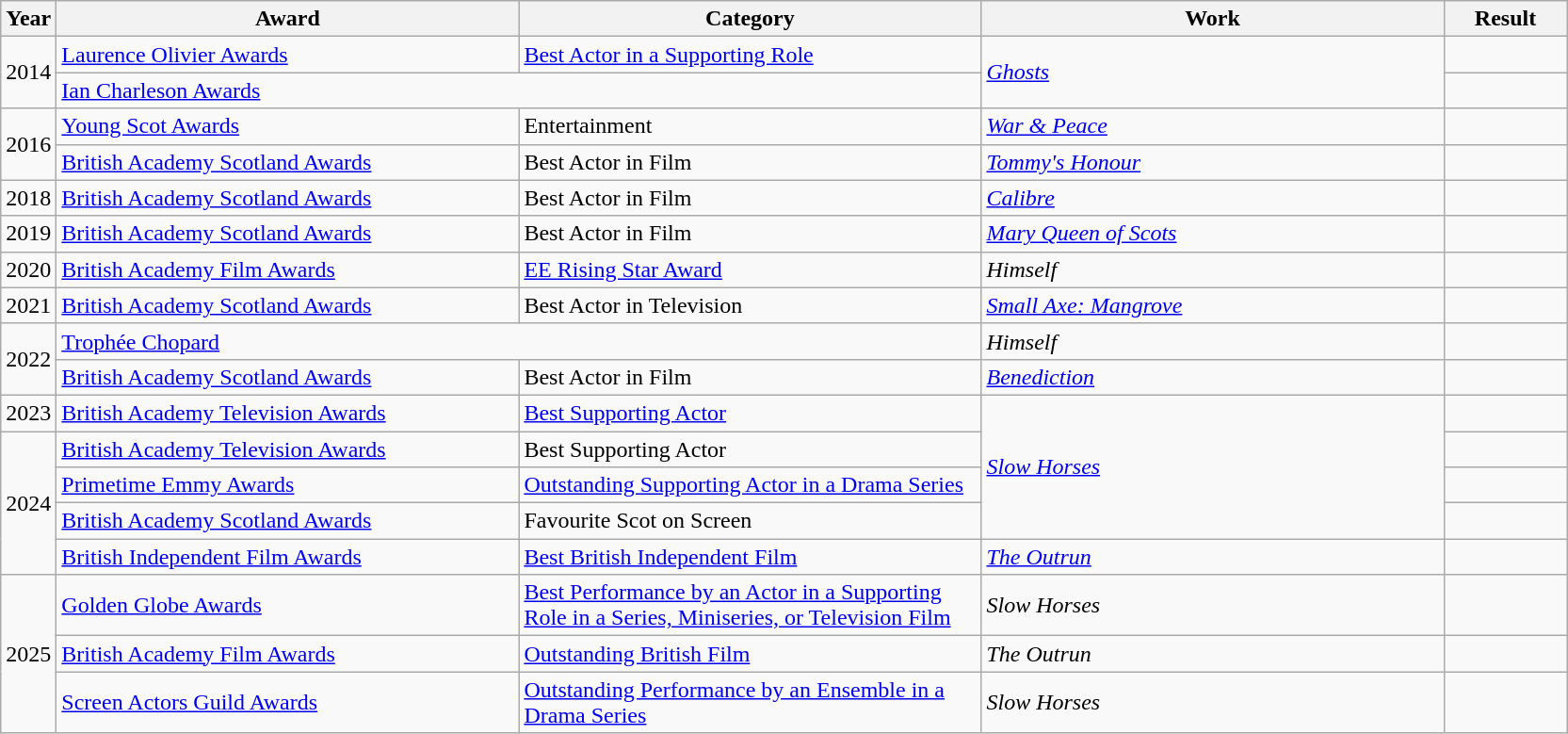<table class="wikitable">
<tr>
<th scope="col" style="width:1em;">Year</th>
<th scope="col" style="width:20em;">Award</th>
<th scope="col" style="width:20em;">Category</th>
<th scope="col" style="width:20em;">Work</th>
<th scope="col" style="width:5em;">Result</th>
</tr>
<tr>
<td rowspan="2">2014</td>
<td><a href='#'>Laurence Olivier Awards</a></td>
<td><a href='#'>Best Actor in a Supporting Role</a></td>
<td rowspan="2"><em><a href='#'>Ghosts</a></em></td>
<td></td>
</tr>
<tr>
<td colspan="2"><a href='#'>Ian Charleson Awards</a></td>
<td></td>
</tr>
<tr>
<td rowspan="2">2016</td>
<td><a href='#'>Young Scot Awards</a></td>
<td>Entertainment</td>
<td><em><a href='#'>War & Peace</a></em></td>
<td></td>
</tr>
<tr>
<td><a href='#'>British Academy Scotland Awards</a></td>
<td>Best Actor in Film</td>
<td><em><a href='#'>Tommy's Honour</a></em></td>
<td></td>
</tr>
<tr>
<td>2018</td>
<td><a href='#'>British Academy Scotland Awards</a></td>
<td>Best Actor in Film</td>
<td><em><a href='#'>Calibre</a></em></td>
<td></td>
</tr>
<tr>
<td>2019</td>
<td><a href='#'>British Academy Scotland Awards</a></td>
<td>Best Actor in Film</td>
<td><em><a href='#'>Mary Queen of Scots</a></em></td>
<td></td>
</tr>
<tr>
<td>2020</td>
<td><a href='#'>British Academy Film Awards</a></td>
<td><a href='#'>EE Rising Star Award</a></td>
<td><em>Himself</em></td>
<td></td>
</tr>
<tr>
<td>2021</td>
<td><a href='#'>British Academy Scotland Awards</a></td>
<td>Best Actor in Television</td>
<td><em><a href='#'>Small Axe: Mangrove</a></em></td>
<td></td>
</tr>
<tr>
<td rowspan="2">2022</td>
<td colspan="2"><a href='#'>Trophée Chopard</a></td>
<td><em>Himself</em></td>
<td></td>
</tr>
<tr>
<td><a href='#'>British Academy Scotland Awards</a></td>
<td>Best Actor in Film</td>
<td><em><a href='#'>Benediction</a></em></td>
<td></td>
</tr>
<tr>
<td>2023</td>
<td><a href='#'>British Academy Television Awards</a></td>
<td><a href='#'>Best Supporting Actor</a></td>
<td rowspan="4"><em><a href='#'>Slow Horses</a></em></td>
<td></td>
</tr>
<tr>
<td rowspan="4">2024</td>
<td><a href='#'>British Academy Television Awards</a></td>
<td>Best Supporting Actor</td>
<td></td>
</tr>
<tr>
<td><a href='#'>Primetime Emmy Awards</a></td>
<td><a href='#'>Outstanding Supporting Actor in a Drama Series</a></td>
<td></td>
</tr>
<tr>
<td><a href='#'>British Academy Scotland Awards</a></td>
<td>Favourite Scot on Screen</td>
<td></td>
</tr>
<tr>
<td><a href='#'>British Independent Film Awards</a></td>
<td><a href='#'>Best British Independent Film</a></td>
<td><em><a href='#'>The Outrun</a></em></td>
<td></td>
</tr>
<tr>
<td rowspan="3">2025</td>
<td><a href='#'>Golden Globe Awards</a></td>
<td><a href='#'>Best Performance by an Actor in a Supporting Role in a Series, Miniseries, or Television Film</a></td>
<td><em>Slow Horses</em></td>
<td></td>
</tr>
<tr>
<td><a href='#'>British Academy Film Awards</a></td>
<td><a href='#'>Outstanding British Film</a></td>
<td><em>The Outrun</em></td>
<td></td>
</tr>
<tr>
<td><a href='#'>Screen Actors Guild Awards</a></td>
<td><a href='#'>Outstanding Performance by an Ensemble in a Drama Series</a></td>
<td><em>Slow Horses</em></td>
<td></td>
</tr>
</table>
